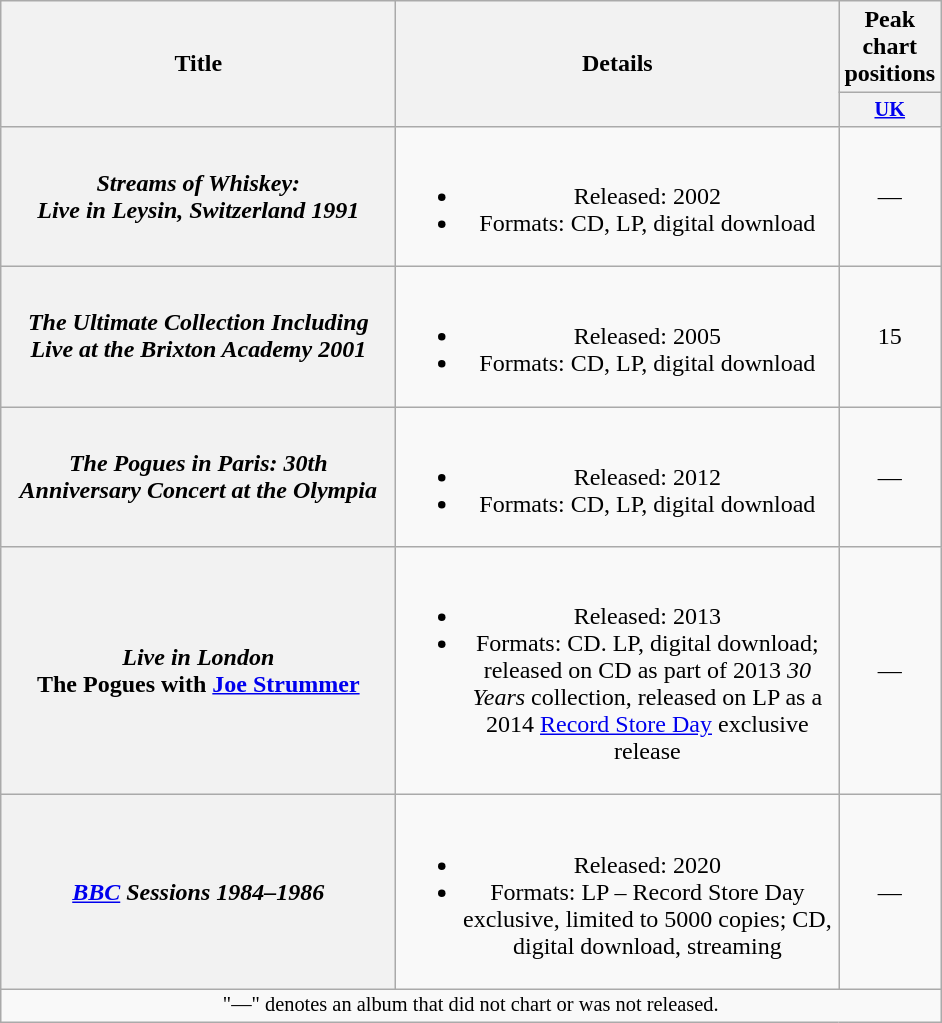<table class="wikitable plainrowheaders" style="text-align:center;">
<tr>
<th scope="col" rowspan="2" style="width:16em;">Title</th>
<th scope="col" rowspan="2" style="width:18em;">Details</th>
<th scope="col" colspan="1">Peak chart positions</th>
</tr>
<tr>
<th scope="col" style="width:3em;font-size:85%;"><a href='#'>UK</a><br></th>
</tr>
<tr>
<th scope="row"><em>Streams of Whiskey:<br>Live in Leysin, Switzerland 1991</em></th>
<td><br><ul><li>Released: 2002</li><li>Formats: CD, LP, digital download</li></ul></td>
<td>—</td>
</tr>
<tr>
<th scope="row"><em>The Ultimate Collection Including<br>Live at the Brixton Academy 2001</em></th>
<td><br><ul><li>Released: 2005</li><li>Formats: CD, LP, digital download</li></ul></td>
<td>15</td>
</tr>
<tr>
<th scope="row"><em>The Pogues in Paris: 30th<br>Anniversary Concert at the Olympia</em></th>
<td><br><ul><li>Released: 2012</li><li>Formats: CD, LP, digital download</li></ul></td>
<td>—</td>
</tr>
<tr>
<th scope="row"><em>Live in London</em> <br>The Pogues with <a href='#'>Joe Strummer</a></th>
<td><br><ul><li>Released: 2013</li><li>Formats: CD. LP, digital download; released on CD as part of 2013 <em>30 Years</em> collection, released on LP as a 2014 <a href='#'>Record Store Day</a> exclusive release</li></ul></td>
<td>—</td>
</tr>
<tr>
<th scope="row"><em><a href='#'>BBC</a> Sessions 1984–1986</em></th>
<td><br><ul><li>Released: 2020</li><li>Formats: LP – Record Store Day exclusive, limited to 5000 copies; CD, digital download, streaming</li></ul></td>
<td>—</td>
</tr>
<tr>
<td colspan="20" style="text-align:center; font-size:85%;">"—" denotes an album that did not chart or was not released.</td>
</tr>
</table>
